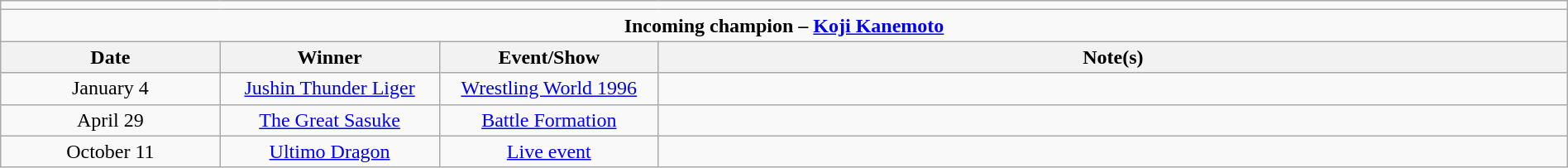<table class="wikitable" style="text-align:center; width:100%;">
<tr>
<td colspan="5"></td>
</tr>
<tr>
<td colspan="5"><strong>Incoming champion – <a href='#'>Koji Kanemoto</a></strong></td>
</tr>
<tr>
<th width=14%>Date</th>
<th width=14%>Winner</th>
<th width=14%>Event/Show</th>
<th width=58%>Note(s)</th>
</tr>
<tr>
<td>January 4</td>
<td><a href='#'>Jushin Thunder Liger</a></td>
<td><a href='#'>Wrestling World 1996</a></td>
<td align="left"></td>
</tr>
<tr>
<td>April 29</td>
<td><a href='#'>The Great Sasuke</a></td>
<td><a href='#'>Battle Formation</a></td>
<td align="left"></td>
</tr>
<tr>
<td>October 11</td>
<td><a href='#'>Ultimo Dragon</a></td>
<td><a href='#'>Live event</a></td>
<td align="left"></td>
</tr>
</table>
